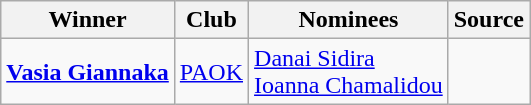<table class="wikitable" style="margin-right: 0;">
<tr text-align:center;">
<th>Winner</th>
<th>Club</th>
<th>Nominees</th>
<th>Source</th>
</tr>
<tr>
<td><strong><a href='#'>Vasia Giannaka</a></strong></td>
<td><a href='#'>PAOK</a></td>
<td><a href='#'>Danai Sidira</a><br><a href='#'>Ioanna Chamalidou</a></td>
<td></td>
</tr>
</table>
